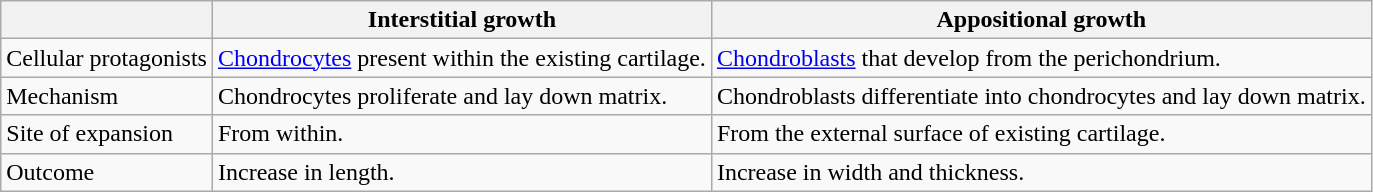<table class="wikitable">
<tr>
<th></th>
<th>Interstitial growth</th>
<th>Appositional growth</th>
</tr>
<tr>
<td>Cellular protagonists</td>
<td><a href='#'>Chondrocytes</a> present within the existing cartilage.</td>
<td><a href='#'>Chondroblasts</a> that develop from the perichondrium.</td>
</tr>
<tr>
<td>Mechanism</td>
<td>Chondrocytes proliferate and lay down matrix.</td>
<td>Chondroblasts differentiate into chondrocytes and lay down matrix.</td>
</tr>
<tr>
<td>Site of expansion</td>
<td>From within.</td>
<td>From the external surface of existing cartilage.</td>
</tr>
<tr>
<td>Outcome</td>
<td>Increase in length.</td>
<td>Increase in width and thickness.</td>
</tr>
</table>
